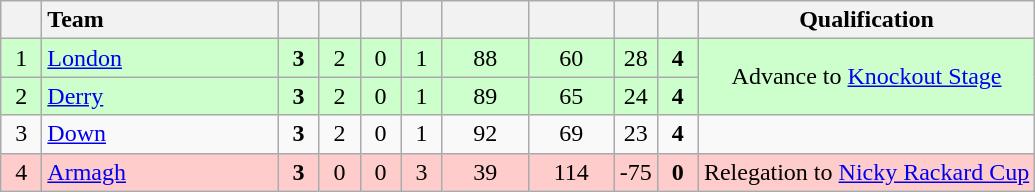<table class="wikitable" style="text-align:center">
<tr>
<th width="20"></th>
<th width="150" style="text-align:left;">Team</th>
<th width="20"></th>
<th width="20"></th>
<th width="20"></th>
<th width="20"></th>
<th width="50"></th>
<th width="50"></th>
<th width="20"></th>
<th width="20"></th>
<th>Qualification</th>
</tr>
<tr style="background:#ccffcc">
<td>1</td>
<td align="left"> <a href='#'>London</a></td>
<td><strong>3</strong></td>
<td>2</td>
<td>0</td>
<td>1</td>
<td>88</td>
<td>60</td>
<td>28</td>
<td><strong>4</strong></td>
<td rowspan="2">Advance to <a href='#'>Knockout Stage</a></td>
</tr>
<tr style="background:#ccffcc">
<td>2</td>
<td align="left"><a href='#'>Derry</a></td>
<td><strong>3</strong></td>
<td>2</td>
<td>0</td>
<td>1</td>
<td>89</td>
<td>65</td>
<td>24</td>
<td><strong>4</strong></td>
</tr>
<tr>
<td>3</td>
<td align="left"> <a href='#'>Down</a></td>
<td><strong>3</strong></td>
<td>2</td>
<td>0</td>
<td>1</td>
<td>92</td>
<td>69</td>
<td>23</td>
<td><strong>4</strong></td>
<td></td>
</tr>
<tr style="background:#ffcccc">
<td>4</td>
<td align="left"> <a href='#'>Armagh</a></td>
<td><strong>3</strong></td>
<td>0</td>
<td>0</td>
<td>3</td>
<td>39</td>
<td>114</td>
<td>-75</td>
<td><strong>0</strong></td>
<td>Relegation to <a href='#'>Nicky Rackard Cup</a></td>
</tr>
</table>
